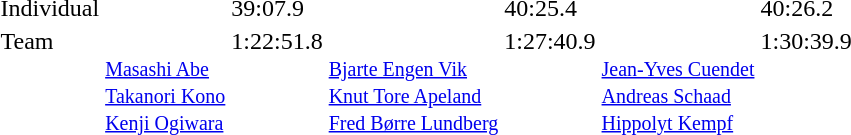<table>
<tr valign="top">
<td>Individual <br></td>
<td></td>
<td>39:07.9</td>
<td></td>
<td>40:25.4</td>
<td></td>
<td>40:26.2</td>
</tr>
<tr valign="top">
<td>Team <br></td>
<td> <small><br><a href='#'>Masashi Abe</a><br><a href='#'>Takanori Kono</a><br><a href='#'>Kenji Ogiwara</a></small></td>
<td>1:22:51.8</td>
<td> <small><br><a href='#'>Bjarte Engen Vik</a><br><a href='#'>Knut Tore Apeland</a><br><a href='#'>Fred Børre Lundberg</a></small></td>
<td>1:27:40.9</td>
<td> <small><br><a href='#'>Jean-Yves Cuendet</a><br><a href='#'>Andreas Schaad</a><br><a href='#'>Hippolyt Kempf</a></small></td>
<td>1:30:39.9</td>
</tr>
</table>
